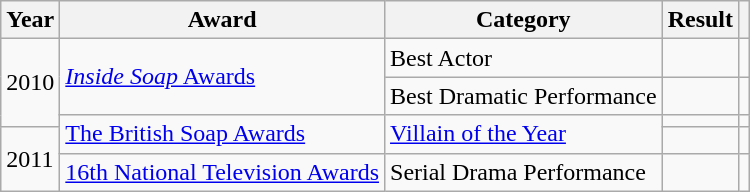<table class="wikitable sortable">
<tr>
<th>Year</th>
<th>Award</th>
<th>Category</th>
<th>Result</th>
<th scope=col class=unsortable></th>
</tr>
<tr>
<td rowspan="3">2010</td>
<td rowspan="2"><a href='#'><em>Inside Soap</em> Awards</a></td>
<td>Best Actor</td>
<td></td>
<td align="center"></td>
</tr>
<tr>
<td>Best Dramatic Performance</td>
<td></td>
<td align="center"></td>
</tr>
<tr>
<td rowspan="2"><a href='#'>The British Soap Awards</a></td>
<td rowspan="2"><a href='#'>Villain of the Year</a></td>
<td></td>
<td align="center"></td>
</tr>
<tr>
<td rowspan="2">2011</td>
<td></td>
<td align="center"></td>
</tr>
<tr>
<td><a href='#'>16th National Television Awards</a></td>
<td>Serial Drama Performance</td>
<td></td>
<td align="center"></td>
</tr>
</table>
